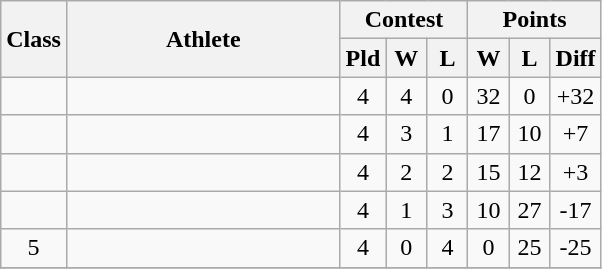<table class=wikitable style="text-align:center">
<tr>
<th rowspan=2>Class</th>
<th width=175 rowspan=2>Athlete</th>
<th colspan=3>Contest</th>
<th colspan=3>Points</th>
</tr>
<tr>
<th width=20>Pld</th>
<th width=20>W</th>
<th width=20>L</th>
<th width=20>W</th>
<th width=20>L</th>
<th width=20>Diff</th>
</tr>
<tr>
<td></td>
<td style="text-align:left"></td>
<td>4</td>
<td>4</td>
<td>0</td>
<td>32</td>
<td>0</td>
<td>+32</td>
</tr>
<tr>
<td></td>
<td style="text-align:left"></td>
<td>4</td>
<td>3</td>
<td>1</td>
<td>17</td>
<td>10</td>
<td>+7</td>
</tr>
<tr>
<td></td>
<td style="text-align:left"></td>
<td>4</td>
<td>2</td>
<td>2</td>
<td>15</td>
<td>12</td>
<td>+3</td>
</tr>
<tr>
<td></td>
<td style="text-align:left"></td>
<td>4</td>
<td>1</td>
<td>3</td>
<td>10</td>
<td>27</td>
<td>-17</td>
</tr>
<tr>
<td>5</td>
<td style="text-align:left"></td>
<td>4</td>
<td>0</td>
<td>4</td>
<td>0</td>
<td>25</td>
<td>-25</td>
</tr>
<tr>
</tr>
</table>
